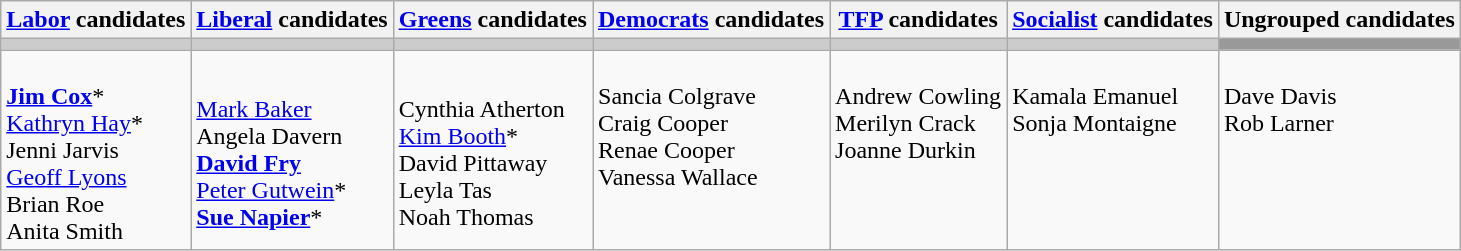<table class="wikitable">
<tr>
<th><a href='#'>Labor</a> candidates</th>
<th><a href='#'>Liberal</a> candidates</th>
<th><a href='#'>Greens</a> candidates</th>
<th><a href='#'>Democrats</a> candidates</th>
<th><a href='#'>TFP</a> candidates</th>
<th><a href='#'>Socialist</a> candidates</th>
<th>Ungrouped candidates</th>
</tr>
<tr bgcolor="#cccccc">
<td></td>
<td></td>
<td></td>
<td></td>
<td></td>
<td></td>
<td bgcolor="#999999"></td>
</tr>
<tr>
<td><br><strong><a href='#'>Jim Cox</a></strong>*<br>
<a href='#'>Kathryn Hay</a>*<br>
Jenni Jarvis<br>
<a href='#'>Geoff Lyons</a><br>
Brian Roe<br>
Anita Smith</td>
<td><br><a href='#'>Mark Baker</a><br>
Angela Davern<br>
<strong><a href='#'>David Fry</a></strong><br>
<a href='#'>Peter Gutwein</a>*<br>
<strong><a href='#'>Sue Napier</a></strong>*</td>
<td><br>Cynthia Atherton<br>
<a href='#'>Kim Booth</a>*<br>
David Pittaway<br>
Leyla Tas<br>
Noah Thomas</td>
<td valign=top><br>Sancia Colgrave<br>
Craig Cooper<br>
Renae Cooper<br>
Vanessa Wallace</td>
<td valign=top><br>Andrew Cowling<br>
Merilyn Crack<br>
Joanne Durkin</td>
<td valign=top><br>Kamala Emanuel<br>
Sonja Montaigne</td>
<td valign=top><br>Dave Davis<br>
Rob Larner</td>
</tr>
</table>
